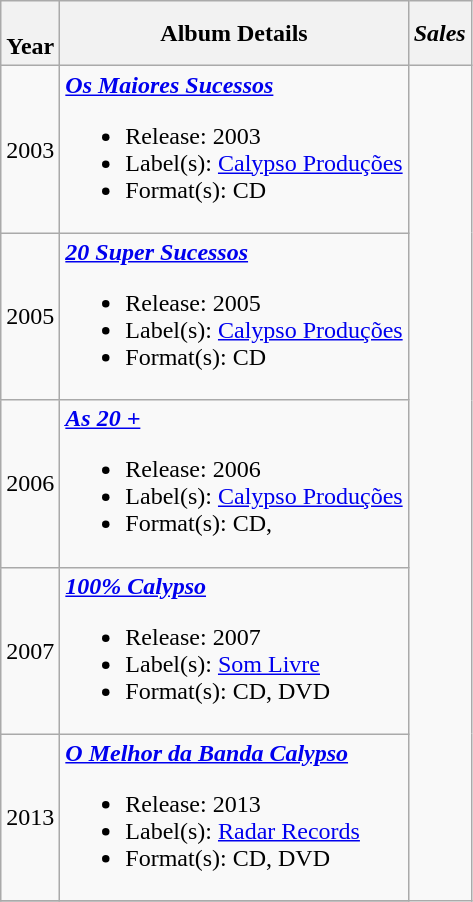<table class="wikitable">
<tr>
<th><br>Year</th>
<th>Album Details</th>
<th style="font-style:italic;">Sales</th>
</tr>
<tr>
<td>2003</td>
<td><strong><em><a href='#'>Os Maiores Sucessos</a></em></strong><br><ul><li>Release: 2003</li><li>Label(s): <a href='#'>Calypso Produções</a></li><li>Format(s): CD</li></ul></td>
</tr>
<tr>
<td>2005</td>
<td><strong><em><a href='#'>20 Super Sucessos</a></em></strong><br><ul><li>Release: 2005</li><li>Label(s): <a href='#'>Calypso Produções</a></li><li>Format(s): CD</li></ul></td>
</tr>
<tr>
<td>2006</td>
<td><strong><em><a href='#'>As 20 +</a></em></strong><br><ul><li>Release: 2006</li><li>Label(s): <a href='#'>Calypso Produções</a></li><li>Format(s): CD,</li></ul></td>
</tr>
<tr>
<td>2007</td>
<td><strong><em><a href='#'>100% Calypso</a></em></strong><br><ul><li>Release: 2007</li><li>Label(s): <a href='#'>Som Livre</a></li><li>Format(s): CD, DVD</li></ul></td>
</tr>
<tr>
<td>2013</td>
<td><strong><em><a href='#'>O Melhor da Banda Calypso</a></em></strong><br><ul><li>Release: 2013</li><li>Label(s): <a href='#'>Radar Records</a></li><li>Format(s): CD, DVD</li></ul></td>
</tr>
<tr>
</tr>
</table>
